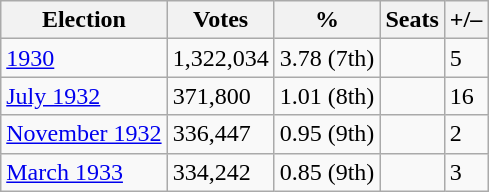<table class=wikitable>
<tr>
<th>Election</th>
<th>Votes</th>
<th>%</th>
<th>Seats</th>
<th>+/–</th>
</tr>
<tr>
<td><a href='#'>1930</a></td>
<td>1,322,034</td>
<td>3.78 (7th)</td>
<td></td>
<td> 5</td>
</tr>
<tr>
<td><a href='#'>July 1932</a></td>
<td>371,800</td>
<td>1.01 (8th)</td>
<td></td>
<td> 16</td>
</tr>
<tr>
<td><a href='#'>November 1932</a></td>
<td>336,447</td>
<td>0.95 (9th)</td>
<td></td>
<td> 2</td>
</tr>
<tr>
<td><a href='#'>March 1933</a></td>
<td>334,242</td>
<td>0.85 (9th)</td>
<td></td>
<td> 3</td>
</tr>
</table>
